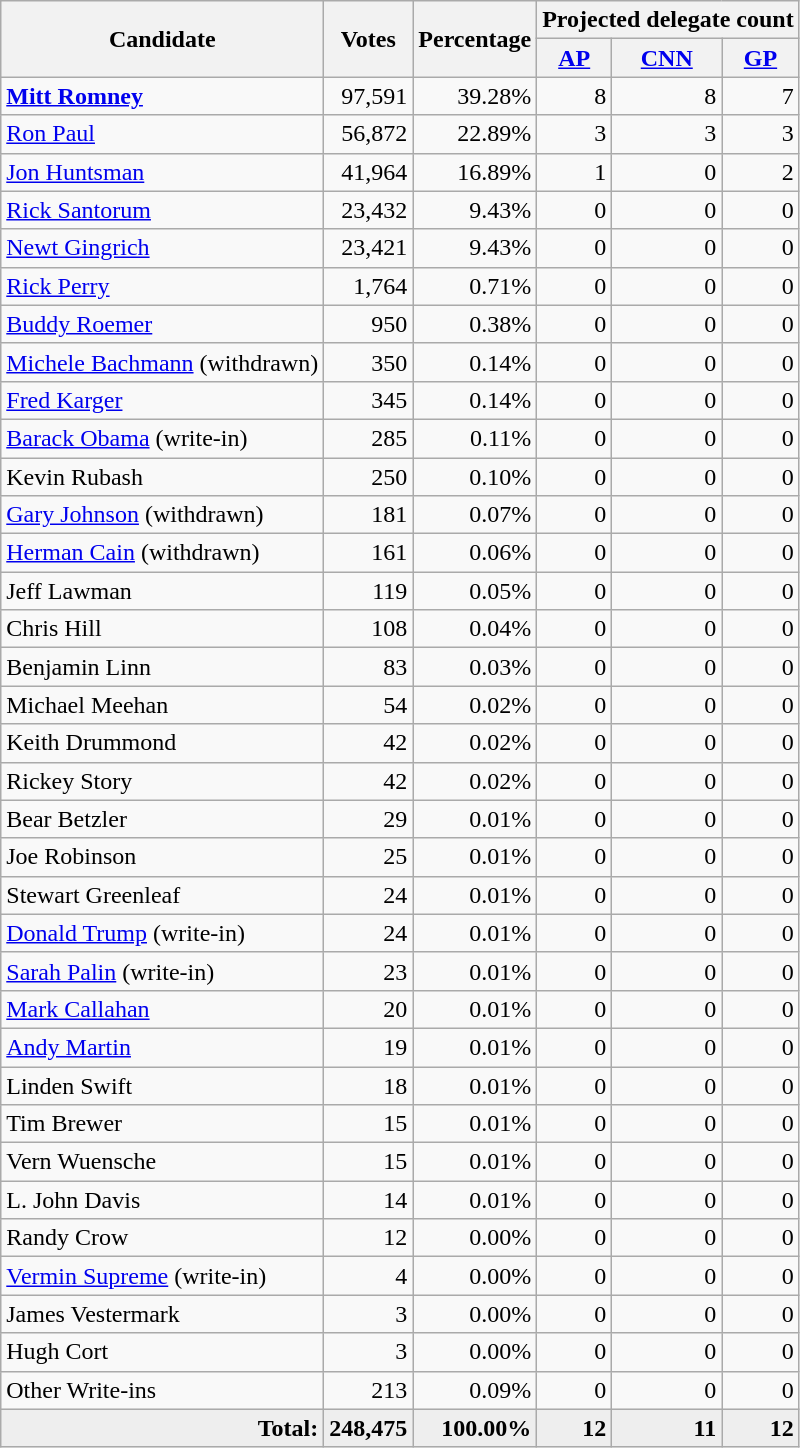<table class="wikitable" style="text-align:right;">
<tr>
<th rowspan="2">Candidate</th>
<th rowspan="2">Votes</th>
<th rowspan="2">Percentage</th>
<th colspan="3">Projected delegate count</th>
</tr>
<tr>
<th><a href='#'>AP</a></th>
<th><a href='#'>CNN</a></th>
<th><a href='#'>GP</a></th>
</tr>
<tr>
<td align="left"><strong><a href='#'>Mitt Romney</a></strong></td>
<td>97,591</td>
<td>39.28%</td>
<td>8</td>
<td>8</td>
<td>7</td>
</tr>
<tr>
<td align="left"><a href='#'>Ron Paul</a></td>
<td>56,872</td>
<td>22.89%</td>
<td>3</td>
<td>3</td>
<td>3</td>
</tr>
<tr>
<td align="left"><a href='#'>Jon Huntsman</a></td>
<td>41,964</td>
<td>16.89%</td>
<td>1</td>
<td>0</td>
<td>2</td>
</tr>
<tr>
<td align="left"><a href='#'>Rick Santorum</a></td>
<td>23,432</td>
<td>9.43%</td>
<td>0</td>
<td>0</td>
<td>0</td>
</tr>
<tr>
<td align="left"><a href='#'>Newt Gingrich</a></td>
<td>23,421</td>
<td>9.43%</td>
<td>0</td>
<td>0</td>
<td>0</td>
</tr>
<tr>
<td align="left"><a href='#'>Rick Perry</a></td>
<td>1,764</td>
<td>0.71%</td>
<td>0</td>
<td>0</td>
<td>0</td>
</tr>
<tr>
<td align="left"><a href='#'>Buddy Roemer</a></td>
<td>950</td>
<td>0.38%</td>
<td>0</td>
<td>0</td>
<td>0</td>
</tr>
<tr>
<td align="left"><a href='#'>Michele Bachmann</a> (withdrawn)</td>
<td>350</td>
<td>0.14%</td>
<td>0</td>
<td>0</td>
<td>0</td>
</tr>
<tr>
<td align="left"><a href='#'>Fred Karger</a></td>
<td>345</td>
<td>0.14%</td>
<td>0</td>
<td>0</td>
<td>0</td>
</tr>
<tr>
<td align="left"><a href='#'>Barack Obama</a> (write-in)</td>
<td>285</td>
<td>0.11%</td>
<td>0</td>
<td>0</td>
<td>0</td>
</tr>
<tr>
<td align="left">Kevin Rubash</td>
<td>250</td>
<td>0.10%</td>
<td>0</td>
<td>0</td>
<td>0</td>
</tr>
<tr>
<td align="left"><a href='#'>Gary Johnson</a> (withdrawn)</td>
<td>181</td>
<td>0.07%</td>
<td>0</td>
<td>0</td>
<td>0</td>
</tr>
<tr>
<td align="left"><a href='#'>Herman Cain</a> (withdrawn)</td>
<td>161</td>
<td>0.06%</td>
<td>0</td>
<td>0</td>
<td>0</td>
</tr>
<tr>
<td align="left">Jeff Lawman</td>
<td>119</td>
<td>0.05%</td>
<td>0</td>
<td>0</td>
<td>0</td>
</tr>
<tr>
<td align="left">Chris Hill</td>
<td>108</td>
<td>0.04%</td>
<td>0</td>
<td>0</td>
<td>0</td>
</tr>
<tr>
<td align="left">Benjamin Linn</td>
<td>83</td>
<td>0.03%</td>
<td>0</td>
<td>0</td>
<td>0</td>
</tr>
<tr>
<td align="left">Michael Meehan</td>
<td>54</td>
<td>0.02%</td>
<td>0</td>
<td>0</td>
<td>0</td>
</tr>
<tr>
<td align="left">Keith Drummond</td>
<td>42</td>
<td>0.02%</td>
<td>0</td>
<td>0</td>
<td>0</td>
</tr>
<tr>
<td align="left">Rickey Story</td>
<td>42</td>
<td>0.02%</td>
<td>0</td>
<td>0</td>
<td>0</td>
</tr>
<tr>
<td align="left">Bear Betzler</td>
<td>29</td>
<td>0.01%</td>
<td>0</td>
<td>0</td>
<td>0</td>
</tr>
<tr>
<td align="left">Joe Robinson</td>
<td>25</td>
<td>0.01%</td>
<td>0</td>
<td>0</td>
<td>0</td>
</tr>
<tr>
<td align="left">Stewart Greenleaf</td>
<td>24</td>
<td>0.01%</td>
<td>0</td>
<td>0</td>
<td>0</td>
</tr>
<tr>
<td align="left"><a href='#'>Donald Trump</a> (write-in)</td>
<td>24</td>
<td>0.01%</td>
<td>0</td>
<td>0</td>
<td>0</td>
</tr>
<tr>
<td align="left"><a href='#'>Sarah Palin</a> (write-in)</td>
<td>23</td>
<td>0.01%</td>
<td>0</td>
<td>0</td>
<td>0</td>
</tr>
<tr>
<td align="left"><a href='#'>Mark Callahan</a></td>
<td>20</td>
<td>0.01%</td>
<td>0</td>
<td>0</td>
<td>0</td>
</tr>
<tr>
<td align="left"><a href='#'>Andy Martin</a></td>
<td>19</td>
<td>0.01%</td>
<td>0</td>
<td>0</td>
<td>0</td>
</tr>
<tr>
<td align="left">Linden Swift</td>
<td>18</td>
<td>0.01%</td>
<td>0</td>
<td>0</td>
<td>0</td>
</tr>
<tr>
<td align="left">Tim Brewer</td>
<td>15</td>
<td>0.01%</td>
<td>0</td>
<td>0</td>
<td>0</td>
</tr>
<tr>
<td align="left">Vern Wuensche</td>
<td>15</td>
<td>0.01%</td>
<td>0</td>
<td>0</td>
<td>0</td>
</tr>
<tr>
<td align="left">L. John Davis</td>
<td>14</td>
<td>0.01%</td>
<td>0</td>
<td>0</td>
<td>0</td>
</tr>
<tr>
<td align="left">Randy Crow</td>
<td>12</td>
<td>0.00%</td>
<td>0</td>
<td>0</td>
<td>0</td>
</tr>
<tr>
<td align="left"><a href='#'>Vermin Supreme</a> (write-in)</td>
<td>4</td>
<td>0.00%</td>
<td>0</td>
<td>0</td>
<td>0</td>
</tr>
<tr>
<td align="left">James Vestermark</td>
<td>3</td>
<td>0.00%</td>
<td>0</td>
<td>0</td>
<td>0</td>
</tr>
<tr>
<td align="left">Hugh Cort</td>
<td>3</td>
<td>0.00%</td>
<td>0</td>
<td>0</td>
<td>0</td>
</tr>
<tr>
<td align="left">Other Write-ins</td>
<td>213</td>
<td>0.09%</td>
<td>0</td>
<td>0</td>
<td>0</td>
</tr>
<tr bgcolor="#eeeeee">
<td><strong>Total:</strong></td>
<td><strong>248,475</strong></td>
<td><strong>100.00%</strong></td>
<td><strong>12</strong></td>
<td><strong>11</strong></td>
<td><strong>12</strong></td>
</tr>
</table>
